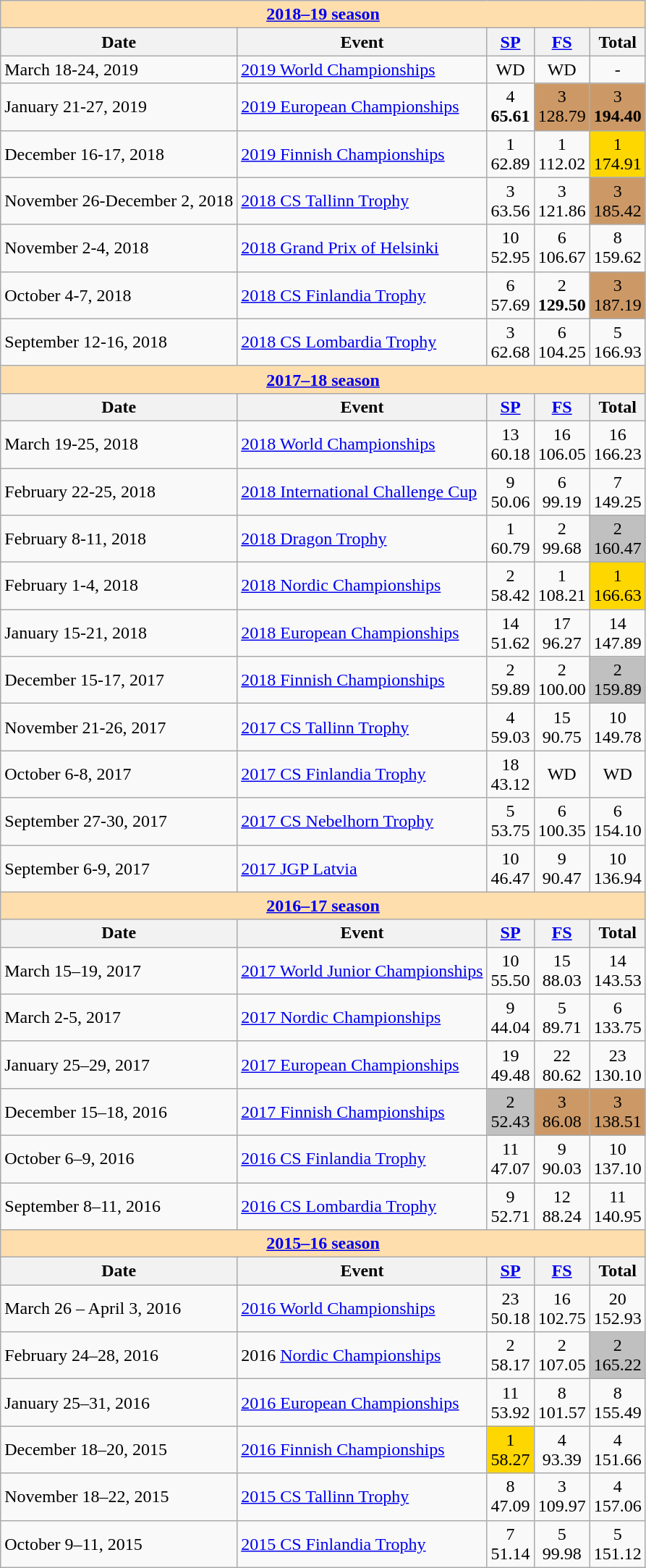<table class="wikitable">
<tr>
<th colspan="5" style="background-color: #ffdead; " align="center"><a href='#'>2018–19 season</a></th>
</tr>
<tr>
<th>Date</th>
<th>Event</th>
<th><a href='#'>SP</a></th>
<th><a href='#'>FS</a></th>
<th>Total</th>
</tr>
<tr>
<td>March 18-24, 2019</td>
<td><a href='#'>2019 World Championships</a></td>
<td align=center>WD <br></td>
<td align=center>WD <br></td>
<td align=center>- <br></td>
</tr>
<tr>
<td>January 21-27, 2019</td>
<td><a href='#'>2019 European Championships</a></td>
<td align=center>4 <br> <strong>65.61</strong></td>
<td align=center bgcolor=cc9966>3 <br> 128.79</td>
<td align=center bgcolor=cc9966>3 <br> <strong>194.40</strong></td>
</tr>
<tr>
<td>December 16-17, 2018</td>
<td><a href='#'>2019 Finnish Championships</a></td>
<td align=center>1 <br> 62.89</td>
<td align=center>1 <br> 112.02</td>
<td align=center  bgcolor=gold>1 <br> 174.91</td>
</tr>
<tr>
<td>November 26-December 2, 2018</td>
<td><a href='#'>2018 CS Tallinn Trophy</a></td>
<td align=center>3 <br> 63.56</td>
<td align=center>3 <br> 121.86</td>
<td align=center bgcolor=cc9966>3 <br> 185.42</td>
</tr>
<tr>
<td>November 2-4, 2018</td>
<td><a href='#'>2018 Grand Prix of Helsinki</a></td>
<td align=center>10 <br> 52.95</td>
<td align=center>6 <br> 106.67</td>
<td align=center>8 <br> 159.62</td>
</tr>
<tr>
<td>October 4-7, 2018</td>
<td><a href='#'>2018 CS Finlandia Trophy</a></td>
<td align=center>6 <br> 57.69</td>
<td align=center>2 <br> <strong>129.50</strong></td>
<td align=center bgcolor=cc9966>3 <br> 187.19</td>
</tr>
<tr>
<td>September 12-16, 2018</td>
<td><a href='#'>2018 CS Lombardia Trophy</a></td>
<td align=center>3 <br> 62.68</td>
<td align=center>6 <br> 104.25</td>
<td align=center>5 <br> 166.93</td>
</tr>
<tr>
<th colspan="5" style="background-color: #ffdead; " align="center"><a href='#'>2017–18 season</a></th>
</tr>
<tr>
<th>Date</th>
<th>Event</th>
<th><a href='#'>SP</a></th>
<th><a href='#'>FS</a></th>
<th>Total</th>
</tr>
<tr>
<td>March 19-25, 2018</td>
<td><a href='#'>2018 World Championships</a></td>
<td align=center>13 <br> 60.18</td>
<td align=center>16 <br> 106.05</td>
<td align=center>16 <br> 166.23</td>
</tr>
<tr>
<td>February 22-25, 2018</td>
<td><a href='#'>2018 International Challenge Cup</a></td>
<td align=center>9 <br> 50.06</td>
<td align=center>6 <br> 99.19</td>
<td align=center>7 <br> 149.25</td>
</tr>
<tr>
<td>February 8-11, 2018</td>
<td><a href='#'>2018 Dragon Trophy</a></td>
<td align=center>1 <br> 60.79</td>
<td align=center>2 <br> 99.68</td>
<td align=center bgcolor=silver>2 <br> 160.47</td>
</tr>
<tr>
<td>February 1-4, 2018</td>
<td><a href='#'>2018 Nordic Championships</a></td>
<td align=center>2 <br> 58.42</td>
<td align=center>1 <br> 108.21</td>
<td align=center bgcolor=gold>1 <br> 166.63</td>
</tr>
<tr>
<td>January 15-21, 2018</td>
<td><a href='#'>2018 European Championships</a></td>
<td align=center>14 <br> 51.62</td>
<td align=center>17 <br> 96.27</td>
<td align=center>14 <br> 147.89</td>
</tr>
<tr>
<td>December 15-17, 2017</td>
<td><a href='#'>2018 Finnish Championships</a></td>
<td align=center>2 <br> 59.89</td>
<td align=center>2 <br> 100.00</td>
<td align=center  bgcolor=silver>2 <br> 159.89</td>
</tr>
<tr>
<td>November 21-26, 2017</td>
<td><a href='#'>2017 CS Tallinn Trophy</a></td>
<td align=center>4 <br> 59.03</td>
<td align=center>15 <br> 90.75</td>
<td align=center>10 <br> 149.78</td>
</tr>
<tr>
<td>October 6-8, 2017</td>
<td><a href='#'>2017 CS Finlandia Trophy</a></td>
<td align=center>18 <br> 43.12</td>
<td align=center>WD</td>
<td align=center>WD</td>
</tr>
<tr>
<td>September 27-30, 2017</td>
<td><a href='#'>2017 CS Nebelhorn Trophy</a></td>
<td align=center>5 <br> 53.75</td>
<td align=center>6 <br> 100.35</td>
<td align=center>6 <br> 154.10</td>
</tr>
<tr>
<td>September 6-9, 2017</td>
<td><a href='#'>2017 JGP Latvia</a></td>
<td align=center>10 <br> 46.47</td>
<td align=center>9 <br> 90.47</td>
<td align=center>10 <br> 136.94</td>
</tr>
<tr>
<th style="background-color: #ffdead;" colspan=5><a href='#'>2016–17 season</a></th>
</tr>
<tr>
<th>Date</th>
<th>Event</th>
<th><a href='#'>SP</a></th>
<th><a href='#'>FS</a></th>
<th>Total</th>
</tr>
<tr>
<td>March 15–19, 2017</td>
<td><a href='#'>2017 World Junior Championships</a></td>
<td align=center>10 <br> 55.50</td>
<td align=center>15 <br> 88.03</td>
<td align=center>14 <br> 143.53</td>
</tr>
<tr>
<td>March 2-5, 2017</td>
<td><a href='#'>2017 Nordic Championships</a></td>
<td align=center>9 <br> 44.04</td>
<td align=center>5 <br> 89.71</td>
<td align=center>6 <br> 133.75</td>
</tr>
<tr>
<td>January 25–29, 2017</td>
<td><a href='#'>2017 European Championships</a></td>
<td align=center>19 <br> 49.48</td>
<td align=center>22 <br> 80.62</td>
<td align=center>23 <br> 130.10</td>
</tr>
<tr>
<td>December 15–18, 2016</td>
<td><a href='#'>2017 Finnish Championships</a></td>
<td align=center bgcolor=silver>2 <br> 52.43</td>
<td align=center bgcolor=cc9966>3 <br> 86.08</td>
<td align=center bgcolor=cc9966>3 <br> 138.51</td>
</tr>
<tr>
<td>October 6–9, 2016</td>
<td><a href='#'>2016 CS Finlandia Trophy</a></td>
<td align=center>11 <br> 47.07</td>
<td align=center>9 <br> 90.03</td>
<td align=center>10 <br> 137.10</td>
</tr>
<tr>
<td>September 8–11, 2016</td>
<td><a href='#'>2016 CS Lombardia Trophy</a></td>
<td align=center>9 <br> 52.71</td>
<td align=center>12 <br> 88.24</td>
<td align=center>11 <br> 140.95</td>
</tr>
<tr>
<th style="background-color: #ffdead; " colspan=5><a href='#'>2015–16 season</a></th>
</tr>
<tr>
<th>Date</th>
<th>Event</th>
<th><a href='#'>SP</a></th>
<th><a href='#'>FS</a></th>
<th>Total</th>
</tr>
<tr>
<td>March 26 – April 3, 2016</td>
<td><a href='#'>2016 World Championships</a></td>
<td align=center>23 <br> 50.18</td>
<td align=center>16 <br> 102.75</td>
<td align=center>20 <br> 152.93</td>
</tr>
<tr>
<td>February 24–28, 2016</td>
<td>2016 <a href='#'>Nordic Championships</a></td>
<td align=center>2 <br> 58.17</td>
<td align=center>2 <br> 107.05</td>
<td align=center bgcolor=silver>2 <br> 165.22</td>
</tr>
<tr>
<td>January 25–31, 2016</td>
<td><a href='#'>2016 European Championships</a></td>
<td align=center>11 <br> 53.92</td>
<td align=center>8 <br> 101.57</td>
<td align=center>8 <br> 155.49</td>
</tr>
<tr>
<td>December 18–20, 2015</td>
<td><a href='#'>2016 Finnish Championships</a></td>
<td align=center bgcolor=gold>1 <br> 58.27</td>
<td align=center>4 <br> 93.39</td>
<td align=center>4 <br> 151.66</td>
</tr>
<tr>
<td>November 18–22, 2015</td>
<td><a href='#'>2015 CS Tallinn Trophy</a></td>
<td align=center>8 <br> 47.09</td>
<td align=center>3 <br> 109.97</td>
<td align=center>4 <br> 157.06</td>
</tr>
<tr>
<td>October 9–11, 2015</td>
<td><a href='#'>2015 CS Finlandia Trophy</a></td>
<td align=center>7 <br> 51.14</td>
<td align=center>5 <br> 99.98</td>
<td align=center>5 <br> 151.12</td>
</tr>
</table>
